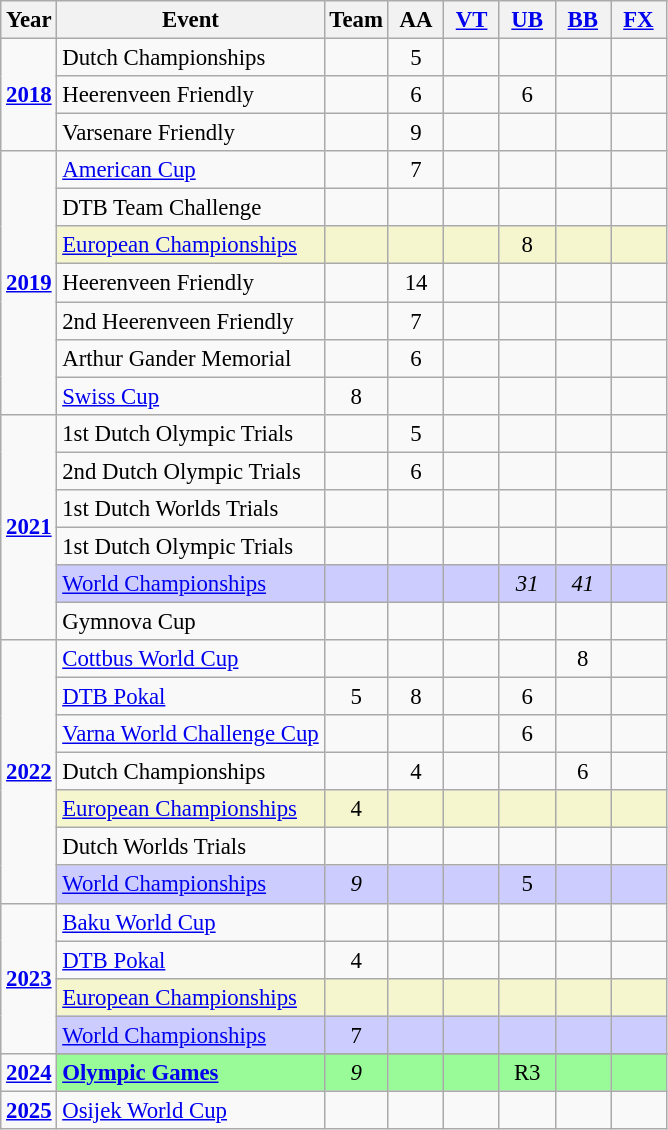<table class="wikitable" style="text-align:center; font-size:95%;">
<tr>
<th align=center>Year</th>
<th align=center>Event</th>
<th style="width:30px;">Team</th>
<th style="width:30px;">AA</th>
<th style="width:30px;"><a href='#'>VT</a></th>
<th style="width:30px;"><a href='#'>UB</a></th>
<th style="width:30px;"><a href='#'>BB</a></th>
<th style="width:30px;"><a href='#'>FX</a></th>
</tr>
<tr>
<td rowspan="3"><strong><a href='#'>2018</a></strong></td>
<td align=left>Dutch Championships</td>
<td></td>
<td>5</td>
<td></td>
<td></td>
<td></td>
<td></td>
</tr>
<tr>
<td align=left>Heerenveen Friendly</td>
<td></td>
<td>6</td>
<td></td>
<td>6</td>
<td></td>
<td></td>
</tr>
<tr>
<td align=left>Varsenare Friendly</td>
<td></td>
<td>9</td>
<td></td>
<td></td>
<td></td>
<td></td>
</tr>
<tr>
<td rowspan="7"><strong><a href='#'>2019</a></strong></td>
<td align=left><a href='#'>American Cup</a></td>
<td></td>
<td>7</td>
<td></td>
<td></td>
<td></td>
<td></td>
</tr>
<tr>
<td align=left>DTB Team Challenge</td>
<td></td>
<td></td>
<td></td>
<td></td>
<td></td>
<td></td>
</tr>
<tr bgcolor=#F5F6CE>
<td align=left><a href='#'>European Championships</a></td>
<td></td>
<td></td>
<td></td>
<td>8</td>
<td></td>
<td></td>
</tr>
<tr>
<td align=left>Heerenveen Friendly</td>
<td></td>
<td>14</td>
<td></td>
<td></td>
<td></td>
<td></td>
</tr>
<tr>
<td align=left>2nd Heerenveen Friendly</td>
<td></td>
<td>7</td>
<td></td>
<td></td>
<td></td>
<td></td>
</tr>
<tr>
<td align=left>Arthur Gander Memorial</td>
<td></td>
<td>6</td>
<td></td>
<td></td>
<td></td>
<td></td>
</tr>
<tr>
<td align=left><a href='#'>Swiss Cup</a></td>
<td>8</td>
<td></td>
<td></td>
<td></td>
<td></td>
<td></td>
</tr>
<tr>
<td rowspan="6"><strong><a href='#'>2021</a></strong></td>
<td align=left>1st Dutch Olympic Trials</td>
<td></td>
<td>5</td>
<td></td>
<td></td>
<td></td>
<td></td>
</tr>
<tr>
<td align=left>2nd Dutch Olympic Trials</td>
<td></td>
<td>6</td>
<td></td>
<td></td>
<td></td>
<td></td>
</tr>
<tr>
<td align=left>1st Dutch Worlds Trials</td>
<td></td>
<td></td>
<td></td>
<td></td>
<td></td>
<td></td>
</tr>
<tr>
<td align=left>1st Dutch Olympic Trials</td>
<td></td>
<td></td>
<td></td>
<td></td>
<td></td>
<td></td>
</tr>
<tr bgcolor=#CCCCFF>
<td align=left><a href='#'>World Championships</a></td>
<td></td>
<td></td>
<td></td>
<td><em>31</em></td>
<td><em>41</em></td>
<td></td>
</tr>
<tr>
<td align=left>Gymnova Cup</td>
<td></td>
<td></td>
<td></td>
<td></td>
<td></td>
<td></td>
</tr>
<tr>
<td rowspan="7"><strong><a href='#'>2022</a></strong></td>
<td align=left><a href='#'>Cottbus World Cup</a></td>
<td></td>
<td></td>
<td></td>
<td></td>
<td>8</td>
<td></td>
</tr>
<tr>
<td align=left><a href='#'>DTB Pokal</a></td>
<td>5</td>
<td>8</td>
<td></td>
<td>6</td>
<td></td>
<td></td>
</tr>
<tr>
<td align=left><a href='#'>Varna World Challenge Cup</a></td>
<td></td>
<td></td>
<td></td>
<td>6</td>
<td></td>
<td></td>
</tr>
<tr>
<td align=left>Dutch Championships</td>
<td></td>
<td>4</td>
<td></td>
<td></td>
<td>6</td>
<td></td>
</tr>
<tr bgcolor=#F5F6CE>
<td align=left><a href='#'>European Championships</a></td>
<td>4</td>
<td></td>
<td></td>
<td></td>
<td></td>
<td></td>
</tr>
<tr>
<td align=left>Dutch Worlds Trials</td>
<td></td>
<td></td>
<td></td>
<td></td>
<td></td>
<td></td>
</tr>
<tr bgcolor=#CCCCFF>
<td align=left><a href='#'>World Championships</a></td>
<td><em>9</em></td>
<td></td>
<td></td>
<td>5</td>
<td></td>
<td></td>
</tr>
<tr>
<td rowspan="4"><strong><a href='#'>2023</a></strong></td>
<td align=left><a href='#'>Baku World Cup</a></td>
<td></td>
<td></td>
<td></td>
<td></td>
<td></td>
<td></td>
</tr>
<tr>
<td align=left><a href='#'>DTB Pokal</a></td>
<td>4</td>
<td></td>
<td></td>
<td></td>
<td></td>
<td></td>
</tr>
<tr bgcolor=#F5F6CE>
<td align=left><a href='#'>European Championships</a></td>
<td></td>
<td></td>
<td></td>
<td></td>
<td></td>
<td></td>
</tr>
<tr bgcolor=#CCCCFF>
<td align=left><a href='#'>World Championships</a></td>
<td>7</td>
<td></td>
<td></td>
<td></td>
<td></td>
<td></td>
</tr>
<tr>
<td rowspan="2"><strong><a href='#'>2024</a></strong></td>
</tr>
<tr bgcolor=98FB98>
<td align=left><strong><a href='#'>Olympic Games</a></strong></td>
<td><em>9</em></td>
<td></td>
<td></td>
<td>R3</td>
<td></td>
<td></td>
</tr>
<tr>
<td rowspan="1"><strong><a href='#'>2025</a></strong></td>
<td align=left><a href='#'>Osijek World Cup</a></td>
<td></td>
<td></td>
<td></td>
<td></td>
<td></td>
<td></td>
</tr>
</table>
